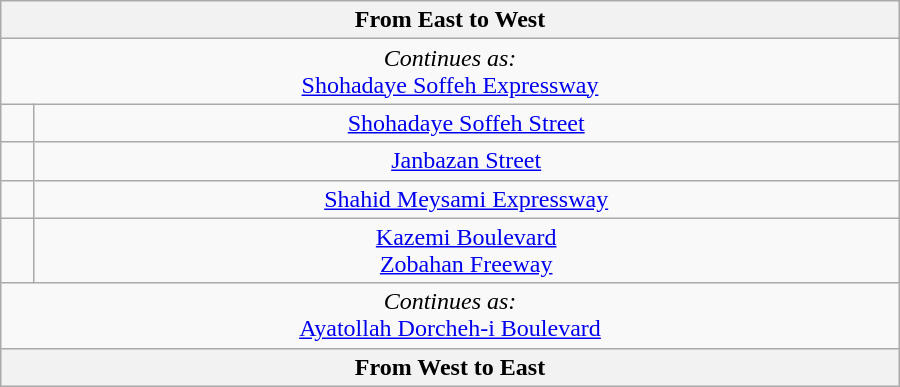<table class="wikitable" style="text-align:center" width="600px">
<tr>
<th text-align="center" colspan="3"> From East to West </th>
</tr>
<tr>
<td colspan="7" align="center"><em>Continues as:</em><br> <a href='#'>Shohadaye Soffeh Expressway</a></td>
</tr>
<tr>
<td><br></td>
<td> <a href='#'>Shohadaye Soffeh Street</a></td>
</tr>
<tr>
<td></td>
<td> <a href='#'>Janbazan Street</a></td>
</tr>
<tr>
<td></td>
<td> <a href='#'>Shahid Meysami Expressway</a></td>
</tr>
<tr>
<td><br></td>
<td> <a href='#'>Kazemi Boulevard</a><br> <a href='#'>Zobahan Freeway</a></td>
</tr>
<tr>
<td colspan="7" align="center"><em>Continues as:</em><br> <a href='#'>Ayatollah Dorcheh-i Boulevard</a></td>
</tr>
<tr>
<th text-align="center" colspan="3"> From West to East </th>
</tr>
</table>
